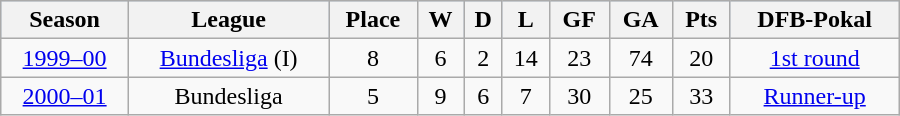<table width = "600px" class="wikitable">
<tr style="background-color:#ABCDEF">
<th>Season</th>
<th>League</th>
<th>Place</th>
<th>W</th>
<th>D</th>
<th>L</th>
<th>GF</th>
<th>GA</th>
<th>Pts</th>
<th>DFB-Pokal</th>
</tr>
<tr align="center">
<td><a href='#'>1999–00</a></td>
<td><a href='#'>Bundesliga</a> (I)</td>
<td>8</td>
<td>6</td>
<td>2</td>
<td>14</td>
<td>23</td>
<td>74</td>
<td>20</td>
<td><a href='#'>1st round</a></td>
</tr>
<tr align="center">
<td><a href='#'>2000–01</a></td>
<td>Bundesliga</td>
<td>5</td>
<td>9</td>
<td>6</td>
<td>7</td>
<td>30</td>
<td>25</td>
<td>33</td>
<td><a href='#'>Runner-up</a></td>
</tr>
</table>
